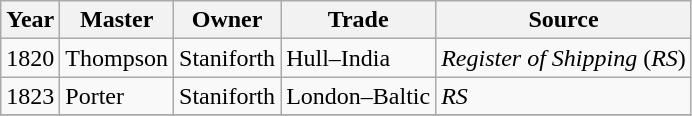<table class="sortable wikitable">
<tr>
<th>Year</th>
<th>Master</th>
<th>Owner</th>
<th>Trade</th>
<th>Source</th>
</tr>
<tr>
<td>1820</td>
<td>Thompson</td>
<td>Staniforth</td>
<td>Hull–India</td>
<td><em>Register of Shipping</em> (<em>RS</em>)</td>
</tr>
<tr>
<td>1823</td>
<td>Porter</td>
<td>Staniforth</td>
<td>London–Baltic</td>
<td><em>RS</em></td>
</tr>
<tr>
</tr>
</table>
